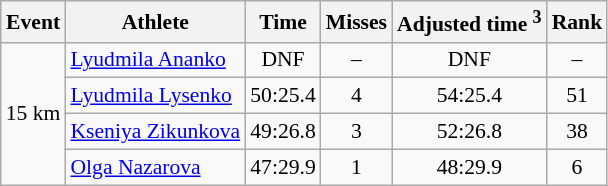<table class="wikitable" style="font-size:90%">
<tr>
<th>Event</th>
<th>Athlete</th>
<th>Time</th>
<th>Misses</th>
<th>Adjusted time <sup>3</sup></th>
<th>Rank</th>
</tr>
<tr>
<td rowspan="4">15 km</td>
<td><a href='#'>Lyudmila Ananko</a></td>
<td align="center">DNF</td>
<td align="center">–</td>
<td align="center">DNF</td>
<td align="center">–</td>
</tr>
<tr>
<td><a href='#'>Lyudmila Lysenko</a></td>
<td align="center">50:25.4</td>
<td align="center">4</td>
<td align="center">54:25.4</td>
<td align="center">51</td>
</tr>
<tr>
<td><a href='#'>Kseniya Zikunkova</a></td>
<td align="center">49:26.8</td>
<td align="center">3</td>
<td align="center">52:26.8</td>
<td align="center">38</td>
</tr>
<tr>
<td><a href='#'>Olga Nazarova</a></td>
<td align="center">47:29.9</td>
<td align="center">1</td>
<td align="center">48:29.9</td>
<td align="center">6</td>
</tr>
</table>
